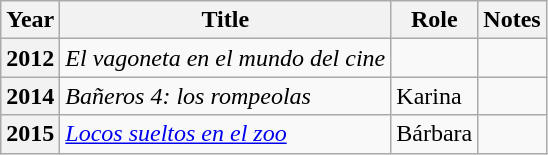<table class="wikitable plainrowheaders sortable">
<tr>
<th scope="col">Year</th>
<th scope="col">Title</th>
<th scope="col" class="unsortable">Role</th>
<th scope="col" class="unsortable">Notes</th>
</tr>
<tr>
<th scope="row">2012</th>
<td data-sort-value="Vagoneta en el mundo del cine, El"><em>El vagoneta en el mundo del cine</em></td>
<td></td>
<td></td>
</tr>
<tr>
<th scope="row">2014</th>
<td><em>Bañeros 4: los rompeolas</em></td>
<td>Karina</td>
<td></td>
</tr>
<tr>
<th scope="row">2015</th>
<td><em><a href='#'>Locos sueltos en el zoo</a></em></td>
<td>Bárbara</td>
<td></td>
</tr>
</table>
